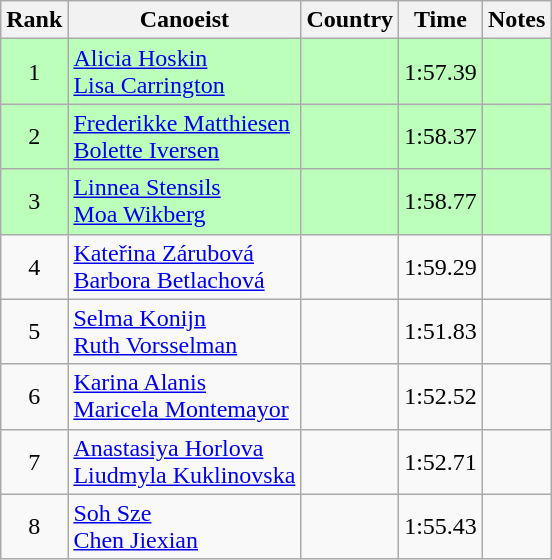<table class="wikitable" style="text-align:center">
<tr>
<th>Rank</th>
<th>Canoeist</th>
<th>Country</th>
<th>Time</th>
<th>Notes</th>
</tr>
<tr bgcolor=bbffbb>
<td>1</td>
<td align="left"><a href='#'>Alicia Hoskin</a><br><a href='#'>Lisa Carrington</a></td>
<td align="left"></td>
<td>1:57.39</td>
<td></td>
</tr>
<tr bgcolor=bbffbb>
<td>2</td>
<td align="left"><a href='#'>Frederikke Matthiesen</a><br><a href='#'>Bolette Iversen</a></td>
<td align="left"></td>
<td>1:58.37</td>
<td></td>
</tr>
<tr bgcolor=bbffbb>
<td>3</td>
<td align="left"><a href='#'>Linnea Stensils</a><br><a href='#'>Moa Wikberg</a></td>
<td align="left"></td>
<td>1:58.77</td>
<td></td>
</tr>
<tr>
<td>4</td>
<td align="left"><a href='#'>Kateřina Zárubová</a><br><a href='#'>Barbora Betlachová</a></td>
<td align="left"></td>
<td>1:59.29</td>
<td></td>
</tr>
<tr>
<td>5</td>
<td align="left"><a href='#'>Selma Konijn</a><br><a href='#'>Ruth Vorsselman</a></td>
<td align="left"></td>
<td>1:51.83</td>
<td></td>
</tr>
<tr>
<td>6</td>
<td align="left"><a href='#'>Karina Alanis</a><br><a href='#'>Maricela Montemayor</a></td>
<td align="left"></td>
<td>1:52.52</td>
<td></td>
</tr>
<tr>
<td>7</td>
<td align="left"><a href='#'>Anastasiya Horlova</a><br><a href='#'>Liudmyla Kuklinovska</a></td>
<td align="left"></td>
<td>1:52.71</td>
<td></td>
</tr>
<tr>
<td>8</td>
<td align="left"><a href='#'>Soh Sze</a><br><a href='#'>Chen Jiexian</a></td>
<td align="left"></td>
<td>1:55.43</td>
<td></td>
</tr>
</table>
